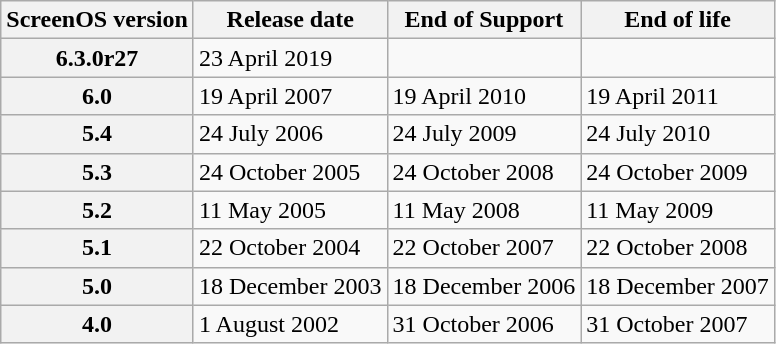<table class="wikitable alternance">
<tr>
<th scope="col">ScreenOS version</th>
<th scope="col">Release date</th>
<th scope="col">End of Support</th>
<th scope="col">End of life</th>
</tr>
<tr>
<th scope="row">6.3.0r27</th>
<td>23 April 2019</td>
<td></td>
<td></td>
</tr>
<tr>
<th scope="row">6.0</th>
<td>19 April 2007</td>
<td>19 April 2010</td>
<td>19 April 2011</td>
</tr>
<tr>
<th scope="row">5.4</th>
<td>24 July 2006</td>
<td>24 July 2009</td>
<td>24 July 2010</td>
</tr>
<tr>
<th scope="row">5.3</th>
<td>24 October 2005</td>
<td>24 October 2008</td>
<td>24 October 2009</td>
</tr>
<tr>
<th scope="row">5.2</th>
<td>11 May 2005</td>
<td>11 May 2008</td>
<td>11 May 2009</td>
</tr>
<tr>
<th scope="row">5.1</th>
<td>22 October 2004</td>
<td>22 October 2007</td>
<td>22 October 2008</td>
</tr>
<tr>
<th scope="row">5.0</th>
<td>18 December 2003</td>
<td>18 December 2006</td>
<td>18 December 2007</td>
</tr>
<tr>
<th scope="row">4.0</th>
<td>1 August 2002</td>
<td>31 October 2006</td>
<td>31 October 2007</td>
</tr>
</table>
